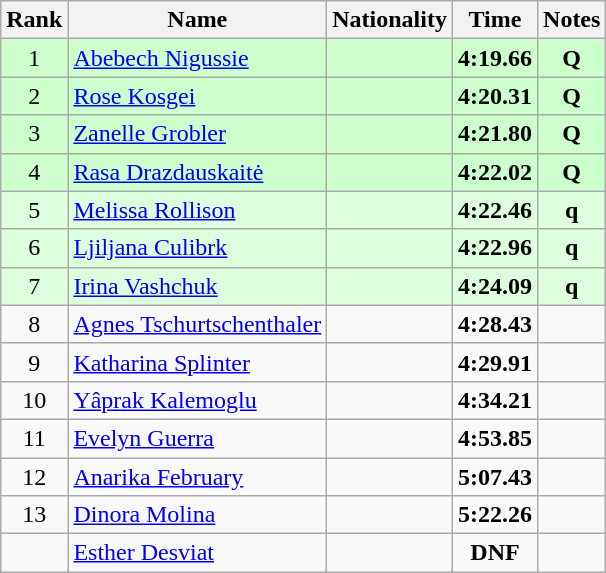<table class="wikitable sortable" style="text-align:center">
<tr>
<th>Rank</th>
<th>Name</th>
<th>Nationality</th>
<th>Time</th>
<th>Notes</th>
</tr>
<tr bgcolor=ccffcc>
<td>1</td>
<td align=left><a href='#'>Abebech Nigussie</a></td>
<td align=left></td>
<td><strong>4:19.66</strong></td>
<td><strong>Q</strong></td>
</tr>
<tr bgcolor=ccffcc>
<td>2</td>
<td align=left><a href='#'>Rose Kosgei</a></td>
<td align=left></td>
<td><strong>4:20.31</strong></td>
<td><strong>Q</strong></td>
</tr>
<tr bgcolor=ccffcc>
<td>3</td>
<td align=left><a href='#'>Zanelle Grobler</a></td>
<td align=left></td>
<td><strong>4:21.80</strong></td>
<td><strong>Q</strong></td>
</tr>
<tr bgcolor=ccffcc>
<td>4</td>
<td align=left><a href='#'>Rasa Drazdauskaitė</a></td>
<td align=left></td>
<td><strong>4:22.02</strong></td>
<td><strong>Q</strong></td>
</tr>
<tr bgcolor=ddffdd>
<td>5</td>
<td align=left><a href='#'>Melissa Rollison</a></td>
<td align=left></td>
<td><strong>4:22.46</strong></td>
<td><strong>q</strong></td>
</tr>
<tr bgcolor=ddffdd>
<td>6</td>
<td align=left><a href='#'>Ljiljana Culibrk</a></td>
<td align=left></td>
<td><strong>4:22.96</strong></td>
<td><strong>q</strong></td>
</tr>
<tr bgcolor=ddffdd>
<td>7</td>
<td align=left><a href='#'>Irina Vashchuk</a></td>
<td align=left></td>
<td><strong>4:24.09</strong></td>
<td><strong>q</strong></td>
</tr>
<tr>
<td>8</td>
<td align=left><a href='#'>Agnes Tschurtschenthaler</a></td>
<td align=left></td>
<td><strong>4:28.43</strong></td>
<td></td>
</tr>
<tr>
<td>9</td>
<td align=left><a href='#'>Katharina Splinter</a></td>
<td align=left></td>
<td><strong>4:29.91</strong></td>
<td></td>
</tr>
<tr>
<td>10</td>
<td align=left><a href='#'>Yâprak Kalemoglu</a></td>
<td align=left></td>
<td><strong>4:34.21</strong></td>
<td></td>
</tr>
<tr>
<td>11</td>
<td align=left><a href='#'>Evelyn Guerra</a></td>
<td align=left></td>
<td><strong>4:53.85</strong></td>
<td></td>
</tr>
<tr>
<td>12</td>
<td align=left><a href='#'>Anarika February</a></td>
<td align=left></td>
<td><strong>5:07.43</strong></td>
<td></td>
</tr>
<tr>
<td>13</td>
<td align=left><a href='#'>Dinora Molina</a></td>
<td align=left></td>
<td><strong>5:22.26</strong></td>
<td></td>
</tr>
<tr>
<td></td>
<td align=left><a href='#'>Esther Desviat</a></td>
<td align=left></td>
<td><strong>DNF</strong></td>
<td></td>
</tr>
</table>
